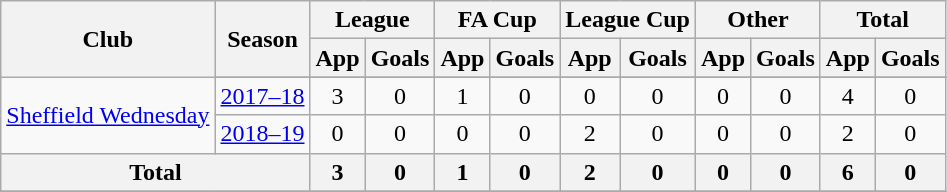<table class="wikitable" style="text-align: center;">
<tr>
<th rowspan=2>Club</th>
<th rowspan=2>Season</th>
<th colspan=2>League</th>
<th colspan=2>FA Cup</th>
<th colspan=2>League Cup</th>
<th colspan=2>Other</th>
<th colspan=2>Total</th>
</tr>
<tr>
<th>App</th>
<th>Goals</th>
<th>App</th>
<th>Goals</th>
<th>App</th>
<th>Goals</th>
<th>App</th>
<th>Goals</th>
<th>App</th>
<th>Goals</th>
</tr>
<tr>
<td rowspan="3" align="center"><a href='#'>Sheffield Wednesday</a></td>
</tr>
<tr>
<td><a href='#'>2017–18</a></td>
<td>3</td>
<td>0</td>
<td>1</td>
<td>0</td>
<td>0</td>
<td>0</td>
<td>0</td>
<td>0</td>
<td>4</td>
<td>0</td>
</tr>
<tr>
<td><a href='#'>2018–19</a></td>
<td>0</td>
<td>0</td>
<td>0</td>
<td>0</td>
<td>2</td>
<td>0</td>
<td>0</td>
<td>0</td>
<td>2</td>
<td>0</td>
</tr>
<tr>
<th colspan=2>Total</th>
<th>3</th>
<th>0</th>
<th>1</th>
<th>0</th>
<th>2</th>
<th>0</th>
<th>0</th>
<th>0</th>
<th>6</th>
<th>0</th>
</tr>
<tr>
</tr>
</table>
